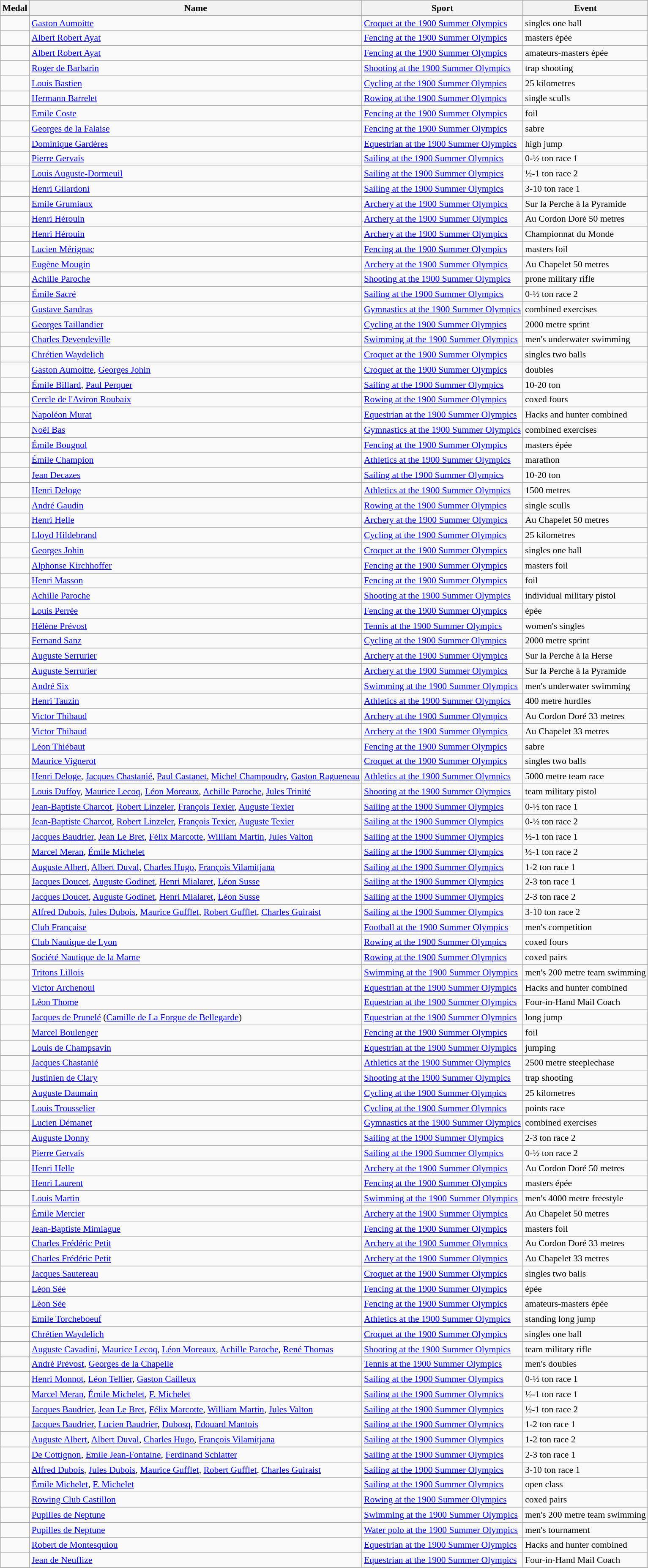<table class="wikitable sortable" style="font-size:90%">
<tr>
<th>Medal</th>
<th>Name</th>
<th>Sport</th>
<th>Event</th>
</tr>
<tr>
<td></td>
<td><a href='#'>Gaston Aumoitte</a></td>
<td><a href='#'>Croquet at the 1900 Summer Olympics</a></td>
<td>singles one ball</td>
</tr>
<tr>
<td></td>
<td><a href='#'>Albert Robert Ayat</a></td>
<td><a href='#'>Fencing at the 1900 Summer Olympics</a></td>
<td>masters épée</td>
</tr>
<tr>
<td></td>
<td><a href='#'>Albert Robert Ayat</a></td>
<td><a href='#'>Fencing at the 1900 Summer Olympics</a></td>
<td>amateurs-masters épée</td>
</tr>
<tr>
<td></td>
<td><a href='#'>Roger de Barbarin</a></td>
<td><a href='#'>Shooting at the 1900 Summer Olympics</a></td>
<td>trap shooting</td>
</tr>
<tr>
<td></td>
<td><a href='#'>Louis Bastien</a></td>
<td><a href='#'>Cycling at the 1900 Summer Olympics</a></td>
<td>25 kilometres</td>
</tr>
<tr>
<td></td>
<td><a href='#'>Hermann Barrelet</a></td>
<td><a href='#'>Rowing at the 1900 Summer Olympics</a></td>
<td>single sculls</td>
</tr>
<tr>
<td></td>
<td><a href='#'>Emile Coste</a></td>
<td><a href='#'>Fencing at the 1900 Summer Olympics</a></td>
<td>foil</td>
</tr>
<tr>
<td></td>
<td><a href='#'>Georges de la Falaise</a></td>
<td><a href='#'>Fencing at the 1900 Summer Olympics</a></td>
<td>sabre</td>
</tr>
<tr>
<td></td>
<td><a href='#'>Dominique Gardères</a></td>
<td><a href='#'>Equestrian at the 1900 Summer Olympics</a></td>
<td>high jump</td>
</tr>
<tr>
<td></td>
<td><a href='#'>Pierre Gervais</a></td>
<td><a href='#'>Sailing at the 1900 Summer Olympics</a></td>
<td>0-½ ton race 1</td>
</tr>
<tr>
<td></td>
<td><a href='#'>Louis Auguste-Dormeuil</a></td>
<td><a href='#'>Sailing at the 1900 Summer Olympics</a></td>
<td>½-1 ton race 2</td>
</tr>
<tr>
<td></td>
<td><a href='#'>Henri Gilardoni</a></td>
<td><a href='#'>Sailing at the 1900 Summer Olympics</a></td>
<td>3-10 ton race 1</td>
</tr>
<tr>
<td></td>
<td><a href='#'>Emile Grumiaux</a></td>
<td><a href='#'>Archery at the 1900 Summer Olympics</a></td>
<td>Sur la Perche à la Pyramide</td>
</tr>
<tr>
<td></td>
<td><a href='#'>Henri Hérouin</a></td>
<td><a href='#'>Archery at the 1900 Summer Olympics</a></td>
<td>Au Cordon Doré 50 metres</td>
</tr>
<tr>
<td></td>
<td><a href='#'>Henri Hérouin</a></td>
<td><a href='#'>Archery at the 1900 Summer Olympics</a></td>
<td>Championnat du Monde</td>
</tr>
<tr>
<td></td>
<td><a href='#'>Lucien Mérignac</a></td>
<td><a href='#'>Fencing at the 1900 Summer Olympics</a></td>
<td>masters foil</td>
</tr>
<tr>
<td></td>
<td><a href='#'>Eugène Mougin</a></td>
<td><a href='#'>Archery at the 1900 Summer Olympics</a></td>
<td>Au Chapelet 50 metres</td>
</tr>
<tr>
<td></td>
<td><a href='#'>Achille Paroche</a></td>
<td><a href='#'>Shooting at the 1900 Summer Olympics</a></td>
<td>prone military rifle</td>
</tr>
<tr>
<td></td>
<td><a href='#'>Émile Sacré</a></td>
<td><a href='#'>Sailing at the 1900 Summer Olympics</a></td>
<td>0-½ ton race 2</td>
</tr>
<tr>
<td></td>
<td><a href='#'>Gustave Sandras</a></td>
<td><a href='#'>Gymnastics at the 1900 Summer Olympics</a></td>
<td>combined exercises</td>
</tr>
<tr>
<td></td>
<td><a href='#'>Georges Taillandier</a></td>
<td><a href='#'>Cycling at the 1900 Summer Olympics</a></td>
<td>2000 metre sprint</td>
</tr>
<tr>
<td></td>
<td><a href='#'>Charles Devendeville</a></td>
<td><a href='#'>Swimming at the 1900 Summer Olympics</a></td>
<td>men's underwater swimming</td>
</tr>
<tr>
<td></td>
<td><a href='#'>Chrétien Waydelich</a></td>
<td><a href='#'>Croquet at the 1900 Summer Olympics</a></td>
<td>singles two balls</td>
</tr>
<tr>
<td></td>
<td><a href='#'>Gaston Aumoitte</a>, <a href='#'>Georges Johin</a></td>
<td><a href='#'>Croquet at the 1900 Summer Olympics</a></td>
<td>doubles</td>
</tr>
<tr>
<td></td>
<td><a href='#'>Émile Billard</a>, <a href='#'>Paul Perquer</a></td>
<td><a href='#'>Sailing at the 1900 Summer Olympics</a></td>
<td>10-20 ton</td>
</tr>
<tr>
<td></td>
<td><a href='#'>Cercle de l'Aviron Roubaix</a></td>
<td><a href='#'>Rowing at the 1900 Summer Olympics</a></td>
<td>coxed fours</td>
</tr>
<tr>
<td></td>
<td><a href='#'>Napoléon Murat</a></td>
<td><a href='#'>Equestrian at the 1900 Summer Olympics</a></td>
<td>Hacks and hunter combined</td>
</tr>
<tr>
<td></td>
<td><a href='#'>Noël Bas</a></td>
<td><a href='#'>Gymnastics at the 1900 Summer Olympics</a></td>
<td>combined exercises</td>
</tr>
<tr>
<td></td>
<td><a href='#'>Émile Bougnol</a></td>
<td><a href='#'>Fencing at the 1900 Summer Olympics</a></td>
<td>masters épée</td>
</tr>
<tr>
<td></td>
<td><a href='#'>Émile Champion</a></td>
<td><a href='#'>Athletics at the 1900 Summer Olympics</a></td>
<td>marathon</td>
</tr>
<tr>
<td></td>
<td><a href='#'>Jean Decazes</a></td>
<td><a href='#'>Sailing at the 1900 Summer Olympics</a></td>
<td>10-20 ton</td>
</tr>
<tr>
<td></td>
<td><a href='#'>Henri Deloge</a></td>
<td><a href='#'>Athletics at the 1900 Summer Olympics</a></td>
<td>1500 metres</td>
</tr>
<tr>
<td></td>
<td><a href='#'>André Gaudin</a></td>
<td><a href='#'>Rowing at the 1900 Summer Olympics</a></td>
<td>single sculls</td>
</tr>
<tr>
<td></td>
<td><a href='#'>Henri Helle</a></td>
<td><a href='#'>Archery at the 1900 Summer Olympics</a></td>
<td>Au Chapelet 50 metres</td>
</tr>
<tr>
<td></td>
<td><a href='#'>Lloyd Hildebrand</a></td>
<td><a href='#'>Cycling at the 1900 Summer Olympics</a></td>
<td>25 kilometres</td>
</tr>
<tr>
<td></td>
<td><a href='#'>Georges Johin</a></td>
<td><a href='#'>Croquet at the 1900 Summer Olympics</a></td>
<td>singles one ball</td>
</tr>
<tr>
<td></td>
<td><a href='#'>Alphonse Kirchhoffer</a></td>
<td><a href='#'>Fencing at the 1900 Summer Olympics</a></td>
<td>masters foil</td>
</tr>
<tr>
<td></td>
<td><a href='#'>Henri Masson</a></td>
<td><a href='#'>Fencing at the 1900 Summer Olympics</a></td>
<td>foil</td>
</tr>
<tr>
<td></td>
<td><a href='#'>Achille Paroche</a></td>
<td><a href='#'>Shooting at the 1900 Summer Olympics</a></td>
<td>individual military pistol</td>
</tr>
<tr>
<td></td>
<td><a href='#'>Louis Perrée</a></td>
<td><a href='#'>Fencing at the 1900 Summer Olympics</a></td>
<td>épée</td>
</tr>
<tr>
<td></td>
<td><a href='#'>Hélène Prévost</a></td>
<td><a href='#'>Tennis at the 1900 Summer Olympics</a></td>
<td>women's singles</td>
</tr>
<tr>
<td></td>
<td><a href='#'>Fernand Sanz</a></td>
<td><a href='#'>Cycling at the 1900 Summer Olympics</a></td>
<td>2000 metre sprint</td>
</tr>
<tr>
<td></td>
<td><a href='#'>Auguste Serrurier</a></td>
<td><a href='#'>Archery at the 1900 Summer Olympics</a></td>
<td>Sur la Perche à la Herse</td>
</tr>
<tr>
<td></td>
<td><a href='#'>Auguste Serrurier</a></td>
<td><a href='#'>Archery at the 1900 Summer Olympics</a></td>
<td>Sur la Perche à la Pyramide</td>
</tr>
<tr>
<td></td>
<td><a href='#'>André Six</a></td>
<td><a href='#'>Swimming at the 1900 Summer Olympics</a></td>
<td>men's underwater swimming</td>
</tr>
<tr>
<td></td>
<td><a href='#'>Henri Tauzin</a></td>
<td><a href='#'>Athletics at the 1900 Summer Olympics</a></td>
<td>400 metre hurdles</td>
</tr>
<tr>
<td></td>
<td><a href='#'>Victor Thibaud</a></td>
<td><a href='#'>Archery at the 1900 Summer Olympics</a></td>
<td>Au Cordon Doré 33 metres</td>
</tr>
<tr>
<td></td>
<td><a href='#'>Victor Thibaud</a></td>
<td><a href='#'>Archery at the 1900 Summer Olympics</a></td>
<td>Au Chapelet 33 metres</td>
</tr>
<tr>
<td></td>
<td><a href='#'>Léon Thiébaut</a></td>
<td><a href='#'>Fencing at the 1900 Summer Olympics</a></td>
<td>sabre</td>
</tr>
<tr>
<td></td>
<td><a href='#'>Maurice Vignerot</a></td>
<td><a href='#'>Croquet at the 1900 Summer Olympics</a></td>
<td>singles two balls</td>
</tr>
<tr>
<td></td>
<td><a href='#'>Henri Deloge</a>, <a href='#'>Jacques Chastanié</a>, <a href='#'>Paul Castanet</a>, <a href='#'>Michel Champoudry</a>, <a href='#'>Gaston Ragueneau</a></td>
<td><a href='#'>Athletics at the 1900 Summer Olympics</a></td>
<td>5000 metre team race</td>
</tr>
<tr>
<td></td>
<td><a href='#'>Louis Duffoy</a>, <a href='#'>Maurice Lecoq</a>, <a href='#'>Léon Moreaux</a>, <a href='#'>Achille Paroche</a>, <a href='#'>Jules Trinité</a></td>
<td><a href='#'>Shooting at the 1900 Summer Olympics</a></td>
<td>team military pistol</td>
</tr>
<tr>
<td></td>
<td><a href='#'>Jean-Baptiste Charcot</a>, <a href='#'>Robert Linzeler</a>, <a href='#'>François Texier</a>, <a href='#'>Auguste Texier</a></td>
<td><a href='#'>Sailing at the 1900 Summer Olympics</a></td>
<td>0-½ ton race 1</td>
</tr>
<tr>
<td></td>
<td><a href='#'>Jean-Baptiste Charcot</a>, <a href='#'>Robert Linzeler</a>, <a href='#'>François Texier</a>, <a href='#'>Auguste Texier</a></td>
<td><a href='#'>Sailing at the 1900 Summer Olympics</a></td>
<td>0-½ ton race 2</td>
</tr>
<tr>
<td></td>
<td><a href='#'>Jacques Baudrier</a>, <a href='#'>Jean Le Bret</a>, <a href='#'>Félix Marcotte</a>, <a href='#'>William Martin</a>, <a href='#'>Jules Valton</a></td>
<td><a href='#'>Sailing at the 1900 Summer Olympics</a></td>
<td>½-1 ton race 1</td>
</tr>
<tr>
<td></td>
<td><a href='#'>Marcel Meran</a>, <a href='#'>Émile Michelet</a></td>
<td><a href='#'>Sailing at the 1900 Summer Olympics</a></td>
<td>½-1 ton race 2</td>
</tr>
<tr>
<td></td>
<td><a href='#'>Auguste Albert</a>, <a href='#'>Albert Duval</a>, <a href='#'>Charles Hugo</a>, <a href='#'>François Vilamitjana</a></td>
<td><a href='#'>Sailing at the 1900 Summer Olympics</a></td>
<td>1-2 ton race 1</td>
</tr>
<tr>
<td></td>
<td><a href='#'>Jacques Doucet</a>, <a href='#'>Auguste Godinet</a>, <a href='#'>Henri Mialaret</a>, <a href='#'>Léon Susse</a></td>
<td><a href='#'>Sailing at the 1900 Summer Olympics</a></td>
<td>2-3 ton race 1</td>
</tr>
<tr>
<td></td>
<td><a href='#'>Jacques Doucet</a>, <a href='#'>Auguste Godinet</a>, <a href='#'>Henri Mialaret</a>, <a href='#'>Léon Susse</a></td>
<td><a href='#'>Sailing at the 1900 Summer Olympics</a></td>
<td>2-3 ton race 2</td>
</tr>
<tr>
<td></td>
<td><a href='#'>Alfred Dubois</a>, <a href='#'>Jules Dubois</a>, <a href='#'>Maurice Gufflet</a>, <a href='#'>Robert Gufflet</a>, <a href='#'>Charles Guiraist</a></td>
<td><a href='#'>Sailing at the 1900 Summer Olympics</a></td>
<td>3-10 ton race 2</td>
</tr>
<tr>
<td></td>
<td><a href='#'>Club Française</a></td>
<td><a href='#'>Football at the 1900 Summer Olympics</a></td>
<td>men's competition</td>
</tr>
<tr>
<td></td>
<td><a href='#'>Club Nautique de Lyon</a></td>
<td><a href='#'>Rowing at the 1900 Summer Olympics</a></td>
<td>coxed fours</td>
</tr>
<tr>
<td></td>
<td><a href='#'>Société Nautique de la Marne</a></td>
<td><a href='#'>Rowing at the 1900 Summer Olympics</a></td>
<td>coxed pairs</td>
</tr>
<tr>
<td></td>
<td><a href='#'>Tritons Lillois</a></td>
<td><a href='#'>Swimming at the 1900 Summer Olympics</a></td>
<td>men's 200 metre team swimming</td>
</tr>
<tr>
<td></td>
<td><a href='#'>Victor Archenoul</a></td>
<td><a href='#'>Equestrian at the 1900 Summer Olympics</a></td>
<td>Hacks and hunter combined</td>
</tr>
<tr>
<td></td>
<td><a href='#'>Léon Thome</a></td>
<td><a href='#'>Equestrian at the 1900 Summer Olympics</a></td>
<td>Four-in-Hand Mail Coach</td>
</tr>
<tr>
<td></td>
<td><a href='#'>Jacques de Prunelé</a> (<a href='#'>Camille de La Forgue de Bellegarde</a>)</td>
<td><a href='#'>Equestrian at the 1900 Summer Olympics</a></td>
<td>long jump</td>
</tr>
<tr>
<td></td>
<td><a href='#'>Marcel Boulenger</a></td>
<td><a href='#'>Fencing at the 1900 Summer Olympics</a></td>
<td>foil</td>
</tr>
<tr>
<td></td>
<td><a href='#'>Louis de Champsavin</a></td>
<td><a href='#'>Equestrian at the 1900 Summer Olympics</a></td>
<td>jumping</td>
</tr>
<tr>
<td></td>
<td><a href='#'>Jacques Chastanié</a></td>
<td><a href='#'>Athletics at the 1900 Summer Olympics</a></td>
<td>2500 metre steeplechase</td>
</tr>
<tr>
<td></td>
<td><a href='#'>Justinien de Clary</a></td>
<td><a href='#'>Shooting at the 1900 Summer Olympics</a></td>
<td>trap shooting</td>
</tr>
<tr>
<td></td>
<td><a href='#'>Auguste Daumain</a></td>
<td><a href='#'>Cycling at the 1900 Summer Olympics</a></td>
<td>25 kilometres</td>
</tr>
<tr>
<td></td>
<td><a href='#'>Louis Trousselier</a></td>
<td><a href='#'>Cycling at the 1900 Summer Olympics</a></td>
<td>points race</td>
</tr>
<tr>
<td></td>
<td><a href='#'>Lucien Démanet</a></td>
<td><a href='#'>Gymnastics at the 1900 Summer Olympics</a></td>
<td>combined exercises</td>
</tr>
<tr>
<td></td>
<td><a href='#'>Auguste Donny</a></td>
<td><a href='#'>Sailing at the 1900 Summer Olympics</a></td>
<td>2-3 ton race 2</td>
</tr>
<tr>
<td></td>
<td><a href='#'>Pierre Gervais</a></td>
<td><a href='#'>Sailing at the 1900 Summer Olympics</a></td>
<td>0-½ ton race 2</td>
</tr>
<tr>
<td></td>
<td><a href='#'>Henri Helle</a></td>
<td><a href='#'>Archery at the 1900 Summer Olympics</a></td>
<td>Au Cordon Doré 50 metres</td>
</tr>
<tr>
<td></td>
<td><a href='#'>Henri Laurent</a></td>
<td><a href='#'>Fencing at the 1900 Summer Olympics</a></td>
<td>masters épée</td>
</tr>
<tr>
<td></td>
<td><a href='#'>Louis Martin</a></td>
<td><a href='#'>Swimming at the 1900 Summer Olympics</a></td>
<td>men's 4000 metre freestyle</td>
</tr>
<tr>
<td></td>
<td><a href='#'>Émile Mercier</a></td>
<td><a href='#'>Archery at the 1900 Summer Olympics</a></td>
<td>Au Chapelet 50 metres</td>
</tr>
<tr>
<td></td>
<td><a href='#'>Jean-Baptiste Mimiague</a></td>
<td><a href='#'>Fencing at the 1900 Summer Olympics</a></td>
<td>masters foil</td>
</tr>
<tr>
<td></td>
<td><a href='#'>Charles Frédéric Petit</a></td>
<td><a href='#'>Archery at the 1900 Summer Olympics</a></td>
<td>Au Cordon Doré 33 metres</td>
</tr>
<tr>
<td></td>
<td><a href='#'>Charles Frédéric Petit</a></td>
<td><a href='#'>Archery at the 1900 Summer Olympics</a></td>
<td>Au Chapelet 33 metres</td>
</tr>
<tr>
<td></td>
<td><a href='#'>Jacques Sautereau</a></td>
<td><a href='#'>Croquet at the 1900 Summer Olympics</a></td>
<td>singles two balls</td>
</tr>
<tr>
<td></td>
<td><a href='#'>Léon Sée</a></td>
<td><a href='#'>Fencing at the 1900 Summer Olympics</a></td>
<td>épée</td>
</tr>
<tr>
<td></td>
<td><a href='#'>Léon Sée</a></td>
<td><a href='#'>Fencing at the 1900 Summer Olympics</a></td>
<td>amateurs-masters épée</td>
</tr>
<tr>
<td></td>
<td><a href='#'>Emile Torcheboeuf</a></td>
<td><a href='#'>Athletics at the 1900 Summer Olympics</a></td>
<td>standing long jump</td>
</tr>
<tr>
<td></td>
<td><a href='#'>Chrétien Waydelich</a></td>
<td><a href='#'>Croquet at the 1900 Summer Olympics</a></td>
<td>singles one ball</td>
</tr>
<tr>
<td></td>
<td><a href='#'>Auguste Cavadini</a>, <a href='#'>Maurice Lecoq</a>, <a href='#'>Léon Moreaux</a>, <a href='#'>Achille Paroche</a>, <a href='#'>René Thomas</a></td>
<td><a href='#'>Shooting at the 1900 Summer Olympics</a></td>
<td>team military rifle</td>
</tr>
<tr>
<td></td>
<td><a href='#'>André Prévost</a>, <a href='#'>Georges de la Chapelle</a></td>
<td><a href='#'>Tennis at the 1900 Summer Olympics</a></td>
<td>men's doubles</td>
</tr>
<tr>
<td></td>
<td><a href='#'>Henri Monnot</a>, <a href='#'>Léon Tellier</a>, <a href='#'>Gaston Cailleux</a></td>
<td><a href='#'>Sailing at the 1900 Summer Olympics</a></td>
<td>0-½ ton race 1</td>
</tr>
<tr>
<td></td>
<td><a href='#'>Marcel Meran</a>, <a href='#'>Émile Michelet</a>, <a href='#'>F. Michelet</a></td>
<td><a href='#'>Sailing at the 1900 Summer Olympics</a></td>
<td>½-1 ton race 1</td>
</tr>
<tr>
<td></td>
<td><a href='#'>Jacques Baudrier</a>, <a href='#'>Jean Le Bret</a>, <a href='#'>Félix Marcotte</a>, <a href='#'>William Martin</a>, <a href='#'>Jules Valton</a></td>
<td><a href='#'>Sailing at the 1900 Summer Olympics</a></td>
<td>½-1 ton race 2</td>
</tr>
<tr>
<td></td>
<td><a href='#'>Jacques Baudrier</a>, <a href='#'>Lucien Baudrier</a>, <a href='#'>Dubosq</a>, <a href='#'>Edouard Mantois</a></td>
<td><a href='#'>Sailing at the 1900 Summer Olympics</a></td>
<td>1-2 ton race 1</td>
</tr>
<tr>
<td></td>
<td><a href='#'>Auguste Albert</a>, <a href='#'>Albert Duval</a>, <a href='#'>Charles Hugo</a>, <a href='#'>François Vilamitjana</a></td>
<td><a href='#'>Sailing at the 1900 Summer Olympics</a></td>
<td>1-2 ton race 2</td>
</tr>
<tr>
<td></td>
<td><a href='#'>De Cottignon</a>, <a href='#'>Emile Jean-Fontaine</a>, <a href='#'>Ferdinand Schlatter</a></td>
<td><a href='#'>Sailing at the 1900 Summer Olympics</a></td>
<td>2-3 ton race 1</td>
</tr>
<tr>
<td></td>
<td><a href='#'>Alfred Dubois</a>, <a href='#'>Jules Dubois</a>, <a href='#'>Maurice Gufflet</a>, <a href='#'>Robert Gufflet</a>, <a href='#'>Charles Guiraist</a></td>
<td><a href='#'>Sailing at the 1900 Summer Olympics</a></td>
<td>3-10 ton race 1</td>
</tr>
<tr>
<td></td>
<td><a href='#'>Émile Michelet</a>, <a href='#'>F. Michelet</a></td>
<td><a href='#'>Sailing at the 1900 Summer Olympics</a></td>
<td>open class</td>
</tr>
<tr>
<td></td>
<td><a href='#'>Rowing Club Castillon</a></td>
<td><a href='#'>Rowing at the 1900 Summer Olympics</a></td>
<td>coxed pairs</td>
</tr>
<tr>
<td></td>
<td><a href='#'>Pupilles de Neptune</a></td>
<td><a href='#'>Swimming at the 1900 Summer Olympics</a></td>
<td>men's 200 metre team swimming</td>
</tr>
<tr>
<td></td>
<td><a href='#'>Pupilles de Neptune</a></td>
<td><a href='#'>Water polo at the 1900 Summer Olympics</a></td>
<td>men's tournament</td>
</tr>
<tr>
<td></td>
<td><a href='#'>Robert de Montesquiou</a></td>
<td><a href='#'>Equestrian at the 1900 Summer Olympics</a></td>
<td>Hacks and hunter combined</td>
</tr>
<tr>
<td></td>
<td><a href='#'>Jean de Neuflize</a></td>
<td><a href='#'>Equestrian at the 1900 Summer Olympics</a></td>
<td>Four-in-Hand Mail Coach</td>
</tr>
</table>
